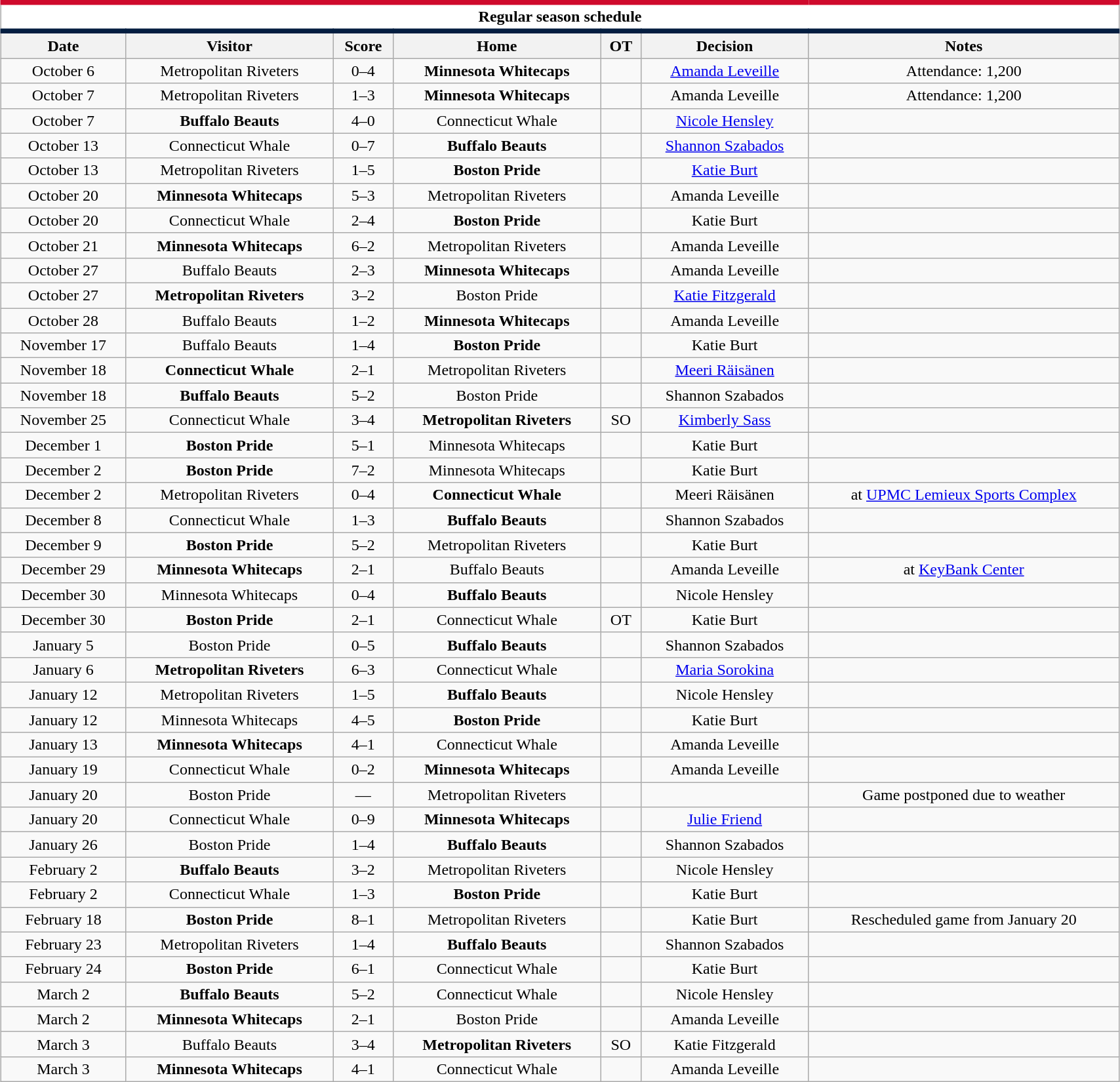<table class="wikitable toccolours collapsible collapsed" style="width:90%; clear:both; margin:1.5em auto; text-align:center;">
<tr>
<th colspan="10" style="background:#FFFFFF; border-top:#CF0A2C 5px solid; border-bottom:#041E41 5px solid;">Regular season schedule</th>
</tr>
<tr style="background:#ddd;">
<th>Date</th>
<th>Visitor</th>
<th>Score</th>
<th>Home</th>
<th>OT</th>
<th>Decision</th>
<th>Notes</th>
</tr>
<tr>
<td>October 6</td>
<td>Metropolitan Riveters</td>
<td>0–4</td>
<td><strong>Minnesota Whitecaps</strong></td>
<td></td>
<td><a href='#'>Amanda Leveille</a></td>
<td>Attendance: 1,200</td>
</tr>
<tr>
<td>October 7</td>
<td>Metropolitan Riveters</td>
<td>1–3</td>
<td><strong>Minnesota Whitecaps</strong></td>
<td></td>
<td>Amanda Leveille</td>
<td>Attendance: 1,200</td>
</tr>
<tr>
<td>October 7</td>
<td><strong>Buffalo Beauts</strong></td>
<td>4–0</td>
<td>Connecticut Whale</td>
<td></td>
<td><a href='#'>Nicole Hensley</a></td>
<td></td>
</tr>
<tr>
<td>October 13</td>
<td>Connecticut Whale</td>
<td>0–7</td>
<td><strong>Buffalo Beauts</strong></td>
<td></td>
<td><a href='#'>Shannon Szabados</a></td>
<td></td>
</tr>
<tr>
<td>October 13</td>
<td>Metropolitan Riveters</td>
<td>1–5</td>
<td><strong>Boston Pride</strong></td>
<td></td>
<td><a href='#'>Katie Burt</a></td>
<td></td>
</tr>
<tr>
<td>October 20</td>
<td><strong>Minnesota Whitecaps</strong></td>
<td>5–3</td>
<td>Metropolitan Riveters</td>
<td></td>
<td>Amanda Leveille</td>
<td></td>
</tr>
<tr>
<td>October 20</td>
<td>Connecticut Whale</td>
<td>2–4</td>
<td><strong>Boston Pride</strong></td>
<td></td>
<td>Katie Burt</td>
<td></td>
</tr>
<tr>
<td>October 21</td>
<td><strong>Minnesota Whitecaps</strong></td>
<td>6–2</td>
<td>Metropolitan Riveters</td>
<td></td>
<td>Amanda Leveille</td>
<td></td>
</tr>
<tr>
<td>October 27</td>
<td>Buffalo Beauts</td>
<td>2–3</td>
<td><strong>Minnesota Whitecaps</strong></td>
<td></td>
<td>Amanda Leveille</td>
<td></td>
</tr>
<tr>
<td>October 27</td>
<td><strong>Metropolitan Riveters</strong></td>
<td>3–2</td>
<td>Boston Pride</td>
<td></td>
<td><a href='#'>Katie Fitzgerald</a></td>
<td></td>
</tr>
<tr>
<td>October 28</td>
<td>Buffalo Beauts</td>
<td>1–2</td>
<td><strong>Minnesota Whitecaps</strong></td>
<td></td>
<td>Amanda Leveille</td>
<td></td>
</tr>
<tr>
<td>November 17</td>
<td>Buffalo Beauts</td>
<td>1–4</td>
<td><strong>Boston Pride</strong></td>
<td></td>
<td>Katie Burt</td>
<td></td>
</tr>
<tr>
<td>November 18</td>
<td><strong>Connecticut Whale</strong></td>
<td>2–1</td>
<td>Metropolitan Riveters</td>
<td></td>
<td><a href='#'>Meeri Räisänen</a></td>
<td></td>
</tr>
<tr>
<td>November 18</td>
<td><strong>Buffalo Beauts</strong></td>
<td>5–2</td>
<td>Boston Pride</td>
<td></td>
<td>Shannon Szabados</td>
<td></td>
</tr>
<tr>
<td>November 25</td>
<td>Connecticut Whale</td>
<td>3–4</td>
<td><strong>Metropolitan Riveters</strong></td>
<td>SO</td>
<td><a href='#'>Kimberly Sass</a></td>
<td></td>
</tr>
<tr>
<td>December 1</td>
<td><strong>Boston Pride</strong></td>
<td>5–1</td>
<td>Minnesota Whitecaps</td>
<td></td>
<td>Katie Burt</td>
<td></td>
</tr>
<tr>
<td>December 2</td>
<td><strong>Boston Pride</strong></td>
<td>7–2</td>
<td>Minnesota Whitecaps</td>
<td></td>
<td>Katie Burt</td>
<td></td>
</tr>
<tr>
<td>December 2</td>
<td>Metropolitan Riveters</td>
<td>0–4</td>
<td><strong>Connecticut Whale</strong></td>
<td></td>
<td>Meeri Räisänen</td>
<td>at <a href='#'>UPMC Lemieux Sports Complex</a></td>
</tr>
<tr>
<td>December 8</td>
<td>Connecticut Whale</td>
<td>1–3</td>
<td><strong>Buffalo Beauts</strong></td>
<td></td>
<td>Shannon Szabados</td>
<td></td>
</tr>
<tr>
<td>December 9</td>
<td><strong>Boston Pride</strong></td>
<td>5–2</td>
<td>Metropolitan Riveters</td>
<td></td>
<td>Katie Burt</td>
<td></td>
</tr>
<tr>
<td>December 29</td>
<td><strong>Minnesota Whitecaps</strong></td>
<td>2–1</td>
<td>Buffalo Beauts</td>
<td></td>
<td>Amanda Leveille</td>
<td>at <a href='#'>KeyBank Center</a></td>
</tr>
<tr>
<td>December 30</td>
<td>Minnesota Whitecaps</td>
<td>0–4</td>
<td><strong>Buffalo Beauts</strong></td>
<td></td>
<td>Nicole Hensley</td>
<td></td>
</tr>
<tr>
<td>December 30</td>
<td><strong>Boston Pride</strong></td>
<td>2–1</td>
<td>Connecticut Whale</td>
<td>OT</td>
<td>Katie Burt</td>
<td></td>
</tr>
<tr>
<td>January 5</td>
<td>Boston Pride</td>
<td>0–5</td>
<td><strong>Buffalo Beauts</strong></td>
<td></td>
<td>Shannon Szabados</td>
<td></td>
</tr>
<tr>
<td>January 6</td>
<td><strong>Metropolitan Riveters</strong></td>
<td>6–3</td>
<td>Connecticut Whale</td>
<td></td>
<td><a href='#'>Maria Sorokina</a></td>
<td></td>
</tr>
<tr>
<td>January 12</td>
<td>Metropolitan Riveters</td>
<td>1–5</td>
<td><strong>Buffalo Beauts</strong></td>
<td></td>
<td>Nicole Hensley</td>
<td></td>
</tr>
<tr>
<td>January 12</td>
<td>Minnesota Whitecaps</td>
<td>4–5</td>
<td><strong>Boston Pride</strong></td>
<td></td>
<td>Katie Burt</td>
<td></td>
</tr>
<tr>
<td>January 13</td>
<td><strong>Minnesota Whitecaps</strong></td>
<td>4–1</td>
<td>Connecticut Whale</td>
<td></td>
<td>Amanda Leveille</td>
<td></td>
</tr>
<tr>
<td>January 19</td>
<td>Connecticut Whale</td>
<td>0–2</td>
<td><strong>Minnesota Whitecaps</strong></td>
<td></td>
<td>Amanda Leveille</td>
<td></td>
</tr>
<tr>
<td>January 20</td>
<td>Boston Pride</td>
<td>—</td>
<td>Metropolitan Riveters</td>
<td></td>
<td></td>
<td>Game postponed due to weather</td>
</tr>
<tr>
<td>January 20</td>
<td>Connecticut Whale</td>
<td>0–9</td>
<td><strong>Minnesota Whitecaps</strong></td>
<td></td>
<td><a href='#'>Julie Friend</a></td>
<td></td>
</tr>
<tr>
<td>January 26</td>
<td>Boston Pride</td>
<td>1–4</td>
<td><strong>Buffalo Beauts</strong></td>
<td></td>
<td>Shannon Szabados</td>
<td></td>
</tr>
<tr>
<td>February 2</td>
<td><strong>Buffalo Beauts</strong></td>
<td>3–2</td>
<td>Metropolitan Riveters</td>
<td></td>
<td>Nicole Hensley</td>
<td></td>
</tr>
<tr>
<td>February 2</td>
<td>Connecticut Whale</td>
<td>1–3</td>
<td><strong>Boston Pride</strong></td>
<td></td>
<td>Katie Burt</td>
<td></td>
</tr>
<tr>
<td>February 18</td>
<td><strong>Boston Pride</strong></td>
<td>8–1</td>
<td>Metropolitan Riveters</td>
<td></td>
<td>Katie Burt</td>
<td>Rescheduled game from January 20</td>
</tr>
<tr>
<td>February 23</td>
<td>Metropolitan Riveters</td>
<td>1–4</td>
<td><strong>Buffalo Beauts</strong></td>
<td></td>
<td>Shannon Szabados</td>
<td></td>
</tr>
<tr>
<td>February 24</td>
<td><strong>Boston Pride</strong></td>
<td>6–1</td>
<td>Connecticut Whale</td>
<td></td>
<td>Katie Burt</td>
<td></td>
</tr>
<tr>
<td>March 2</td>
<td><strong>Buffalo Beauts</strong></td>
<td>5–2</td>
<td>Connecticut Whale</td>
<td></td>
<td>Nicole Hensley</td>
<td></td>
</tr>
<tr>
<td>March 2</td>
<td><strong>Minnesota Whitecaps</strong></td>
<td>2–1</td>
<td>Boston Pride</td>
<td></td>
<td>Amanda Leveille</td>
<td></td>
</tr>
<tr>
<td>March 3</td>
<td>Buffalo Beauts</td>
<td>3–4</td>
<td><strong>Metropolitan Riveters</strong></td>
<td>SO</td>
<td>Katie Fitzgerald</td>
<td></td>
</tr>
<tr>
<td>March 3</td>
<td><strong>Minnesota Whitecaps</strong></td>
<td>4–1</td>
<td>Connecticut Whale</td>
<td></td>
<td>Amanda Leveille</td>
<td></td>
</tr>
</table>
